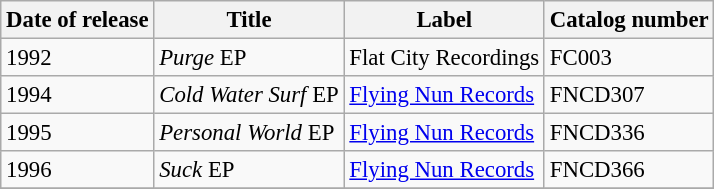<table class="wikitable" style="font-size: 95%;">
<tr>
<th>Date of release</th>
<th>Title</th>
<th>Label</th>
<th>Catalog number</th>
</tr>
<tr>
<td>1992</td>
<td><em>Purge</em> EP</td>
<td>Flat City Recordings</td>
<td>FC003</td>
</tr>
<tr>
<td>1994</td>
<td><em>Cold Water Surf</em> EP</td>
<td><a href='#'>Flying Nun Records</a></td>
<td>FNCD307</td>
</tr>
<tr>
<td>1995</td>
<td><em>Personal World</em> EP</td>
<td><a href='#'>Flying Nun Records</a></td>
<td>FNCD336</td>
</tr>
<tr>
<td>1996</td>
<td><em>Suck</em> EP</td>
<td><a href='#'>Flying Nun Records</a></td>
<td>FNCD366</td>
</tr>
<tr>
</tr>
</table>
